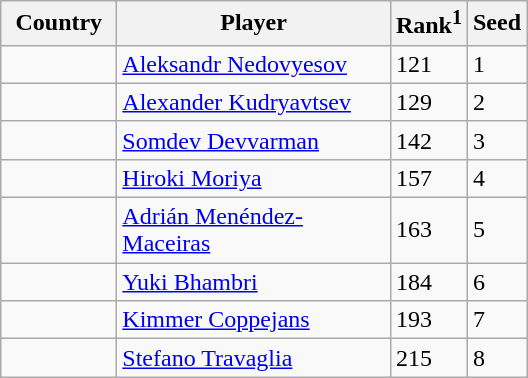<table class="sortable wikitable">
<tr>
<th width="70">Country</th>
<th width="175">Player</th>
<th>Rank<sup>1</sup></th>
<th>Seed</th>
</tr>
<tr>
<td></td>
<td><a href='#'>Aleksandr Nedovyesov</a></td>
<td>121</td>
<td>1</td>
</tr>
<tr>
<td></td>
<td><a href='#'>Alexander Kudryavtsev</a></td>
<td>129</td>
<td>2</td>
</tr>
<tr>
<td></td>
<td><a href='#'>Somdev Devvarman</a></td>
<td>142</td>
<td>3</td>
</tr>
<tr>
<td></td>
<td><a href='#'>Hiroki Moriya</a></td>
<td>157</td>
<td>4</td>
</tr>
<tr>
<td></td>
<td><a href='#'>Adrián Menéndez-Maceiras</a></td>
<td>163</td>
<td>5</td>
</tr>
<tr>
<td></td>
<td><a href='#'>Yuki Bhambri</a></td>
<td>184</td>
<td>6</td>
</tr>
<tr>
<td></td>
<td><a href='#'>Kimmer Coppejans</a></td>
<td>193</td>
<td>7</td>
</tr>
<tr>
<td></td>
<td><a href='#'>Stefano Travaglia</a></td>
<td>215</td>
<td>8</td>
</tr>
</table>
